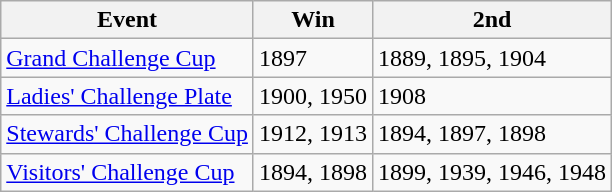<table class="wikitable">
<tr>
<th>Event</th>
<th>Win</th>
<th>2nd</th>
</tr>
<tr>
<td><a href='#'>Grand Challenge Cup</a></td>
<td>1897</td>
<td>1889, 1895, 1904</td>
</tr>
<tr>
<td><a href='#'>Ladies' Challenge Plate</a></td>
<td>1900, 1950</td>
<td>1908</td>
</tr>
<tr>
<td><a href='#'>Stewards' Challenge Cup</a></td>
<td>1912, 1913</td>
<td>1894, 1897, 1898</td>
</tr>
<tr>
<td><a href='#'>Visitors' Challenge Cup</a></td>
<td>1894, 1898</td>
<td>1899, 1939, 1946, 1948</td>
</tr>
</table>
